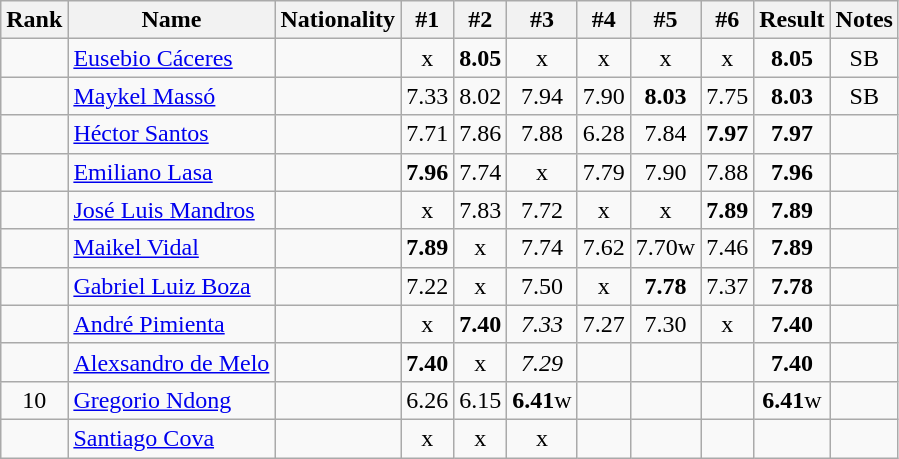<table class="wikitable sortable" style="text-align:center">
<tr>
<th>Rank</th>
<th>Name</th>
<th>Nationality</th>
<th>#1</th>
<th>#2</th>
<th>#3</th>
<th>#4</th>
<th>#5</th>
<th>#6</th>
<th>Result</th>
<th>Notes</th>
</tr>
<tr>
<td></td>
<td align=left><a href='#'>Eusebio Cáceres</a></td>
<td align=left></td>
<td>x</td>
<td><strong>8.05</strong></td>
<td>x</td>
<td>x</td>
<td>x</td>
<td>x</td>
<td><strong>8.05</strong></td>
<td>SB</td>
</tr>
<tr>
<td></td>
<td align=left><a href='#'>Maykel Massó</a></td>
<td align=left></td>
<td>7.33</td>
<td>8.02</td>
<td>7.94</td>
<td>7.90</td>
<td><strong>8.03</strong></td>
<td>7.75</td>
<td><strong>8.03</strong></td>
<td>SB</td>
</tr>
<tr>
<td></td>
<td align=left><a href='#'>Héctor Santos</a></td>
<td align=left></td>
<td>7.71</td>
<td>7.86</td>
<td>7.88</td>
<td>6.28</td>
<td>7.84</td>
<td><strong>7.97</strong></td>
<td><strong>7.97</strong></td>
<td></td>
</tr>
<tr>
<td></td>
<td align=left><a href='#'>Emiliano Lasa</a></td>
<td align=left></td>
<td><strong>7.96</strong></td>
<td>7.74</td>
<td>x</td>
<td>7.79</td>
<td>7.90</td>
<td>7.88</td>
<td><strong>7.96</strong></td>
<td></td>
</tr>
<tr>
<td></td>
<td align=left><a href='#'>José Luis Mandros</a></td>
<td align=left></td>
<td>x</td>
<td>7.83</td>
<td>7.72</td>
<td>x</td>
<td>x</td>
<td><strong>7.89</strong></td>
<td><strong>7.89</strong></td>
<td></td>
</tr>
<tr>
<td></td>
<td align=left><a href='#'>Maikel Vidal</a></td>
<td align=left></td>
<td><strong>7.89</strong></td>
<td>x</td>
<td>7.74</td>
<td>7.62</td>
<td>7.70w</td>
<td>7.46</td>
<td><strong>7.89</strong></td>
<td></td>
</tr>
<tr>
<td></td>
<td align=left><a href='#'>Gabriel Luiz Boza</a></td>
<td align=left></td>
<td>7.22</td>
<td>x</td>
<td>7.50</td>
<td>x</td>
<td><strong>7.78</strong></td>
<td>7.37</td>
<td><strong>7.78</strong></td>
<td></td>
</tr>
<tr>
<td></td>
<td align=left><a href='#'>André Pimienta</a></td>
<td align=left></td>
<td>x</td>
<td><strong>7.40</strong></td>
<td><em>7.33</em></td>
<td>7.27</td>
<td>7.30</td>
<td>x</td>
<td><strong>7.40</strong></td>
<td></td>
</tr>
<tr>
<td></td>
<td align=left><a href='#'>Alexsandro de Melo</a></td>
<td align=left></td>
<td><strong>7.40</strong></td>
<td>x</td>
<td><em>7.29</em></td>
<td></td>
<td></td>
<td></td>
<td><strong>7.40</strong></td>
<td></td>
</tr>
<tr>
<td>10</td>
<td align=left><a href='#'>Gregorio Ndong</a></td>
<td align=left></td>
<td>6.26</td>
<td>6.15</td>
<td><strong>6.41</strong>w</td>
<td></td>
<td></td>
<td></td>
<td><strong>6.41</strong>w</td>
<td></td>
</tr>
<tr>
<td></td>
<td align=left><a href='#'>Santiago Cova</a></td>
<td align=left></td>
<td>x</td>
<td>x</td>
<td>x</td>
<td></td>
<td></td>
<td></td>
<td><strong></strong></td>
<td></td>
</tr>
</table>
